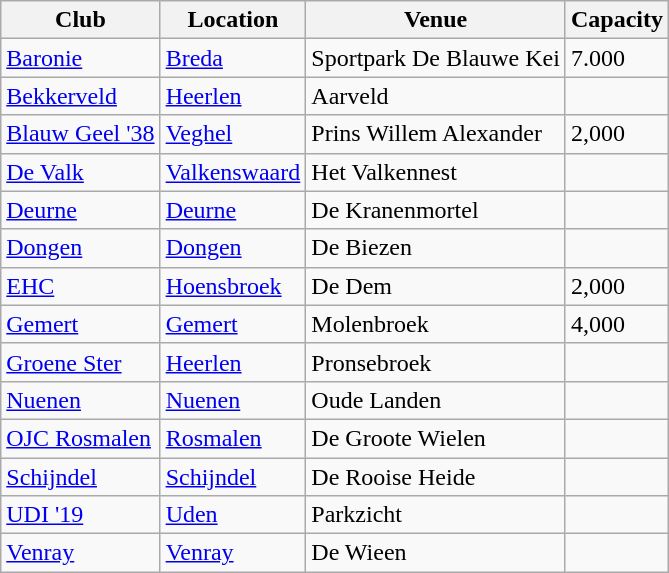<table class="wikitable sortable">
<tr>
<th>Club</th>
<th>Location</th>
<th>Venue</th>
<th>Capacity</th>
</tr>
<tr>
<td><a href='#'>Baronie</a></td>
<td><a href='#'>Breda</a></td>
<td>Sportpark De Blauwe Kei</td>
<td>7.000</td>
</tr>
<tr>
<td><a href='#'>Bekkerveld</a></td>
<td><a href='#'>Heerlen</a></td>
<td>Aarveld</td>
<td></td>
</tr>
<tr>
<td><a href='#'>Blauw Geel '38</a></td>
<td><a href='#'>Veghel</a></td>
<td>Prins Willem Alexander</td>
<td>2,000</td>
</tr>
<tr>
<td><a href='#'>De Valk</a></td>
<td><a href='#'>Valkenswaard</a></td>
<td>Het Valkennest</td>
<td></td>
</tr>
<tr>
<td><a href='#'>Deurne</a></td>
<td><a href='#'>Deurne</a></td>
<td>De Kranenmortel</td>
<td></td>
</tr>
<tr>
<td><a href='#'>Dongen</a></td>
<td><a href='#'>Dongen</a></td>
<td>De Biezen</td>
<td></td>
</tr>
<tr>
<td><a href='#'>EHC</a></td>
<td><a href='#'>Hoensbroek</a></td>
<td>De Dem</td>
<td>2,000</td>
</tr>
<tr>
<td><a href='#'>Gemert</a></td>
<td><a href='#'>Gemert</a></td>
<td>Molenbroek</td>
<td>4,000</td>
</tr>
<tr>
<td><a href='#'>Groene Ster</a></td>
<td><a href='#'>Heerlen</a></td>
<td>Pronsebroek</td>
<td></td>
</tr>
<tr>
<td><a href='#'>Nuenen</a></td>
<td><a href='#'>Nuenen</a></td>
<td>Oude Landen</td>
<td></td>
</tr>
<tr>
<td><a href='#'>OJC Rosmalen</a></td>
<td><a href='#'>Rosmalen</a></td>
<td>De Groote Wielen</td>
<td></td>
</tr>
<tr>
<td><a href='#'>Schijndel</a></td>
<td><a href='#'>Schijndel</a></td>
<td>De Rooise Heide</td>
<td></td>
</tr>
<tr>
<td><a href='#'>UDI '19</a></td>
<td><a href='#'>Uden</a></td>
<td>Parkzicht</td>
<td></td>
</tr>
<tr>
<td><a href='#'>Venray</a></td>
<td><a href='#'>Venray</a></td>
<td>De Wieen</td>
<td></td>
</tr>
</table>
